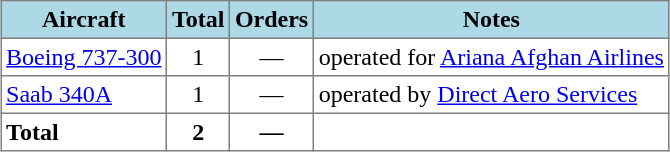<table class="toccolours" border="1" cellpadding="3" style="margin:1em auto; border-collapse:collapse">
<tr style="background:lightblue;">
<th>Aircraft</th>
<th>Total</th>
<th>Orders</th>
<th>Notes</th>
</tr>
<tr>
<td><a href='#'>Boeing 737-300</a></td>
<td style="text-align:center;">1</td>
<td style="text-align:center;">—</td>
<td>operated for <a href='#'>Ariana Afghan Airlines</a></td>
</tr>
<tr>
<td><a href='#'>Saab 340A</a></td>
<td style="text-align:center;">1</td>
<td style="text-align:center;">—</td>
<td>operated by <a href='#'>Direct Aero Services</a></td>
</tr>
<tr>
<td><strong>Total</strong></td>
<th>2</th>
<th>—</th>
<th></th>
</tr>
</table>
